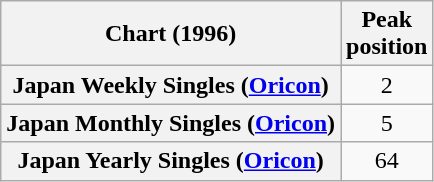<table class="wikitable sortable plainrowheaders" style="text-align:center;">
<tr>
<th scope="col">Chart (1996)</th>
<th scope="col">Peak<br>position</th>
</tr>
<tr>
<th scope="row">Japan Weekly Singles (<a href='#'>Oricon</a>)</th>
<td style="text-align:center;">2</td>
</tr>
<tr>
<th scope="row">Japan Monthly Singles (<a href='#'>Oricon</a>)</th>
<td style="text-align:center;">5</td>
</tr>
<tr>
<th scope="row">Japan Yearly Singles (<a href='#'>Oricon</a>)</th>
<td style="text-align:center;">64</td>
</tr>
</table>
